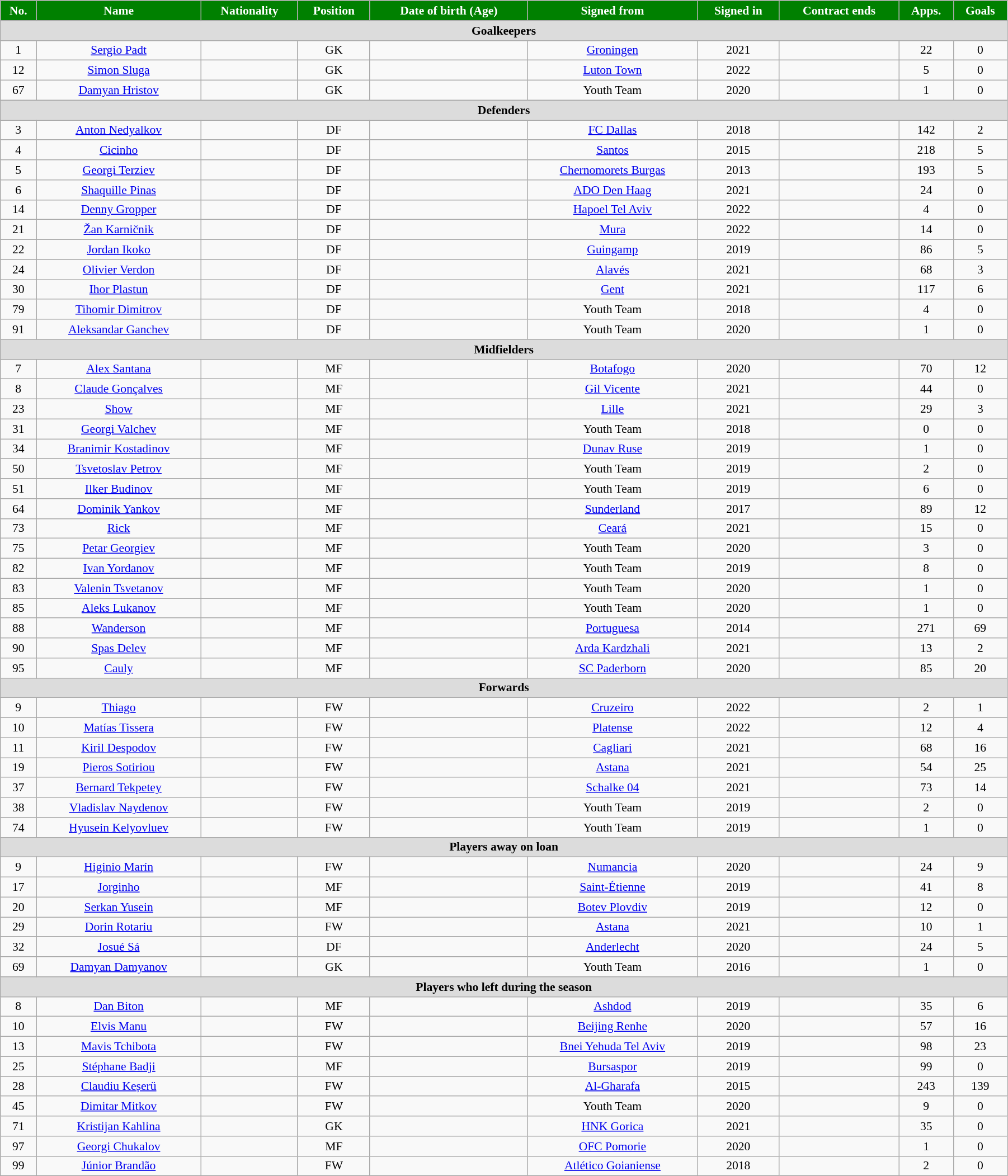<table class="wikitable"  style="text-align:center; font-size:90%; width:95%;">
<tr>
<th style="background:green; color:white; text-align:center;">No.</th>
<th style="background:green; color:white; text-align:center;">Name</th>
<th style="background:green; color:white; text-align:center;">Nationality</th>
<th style="background:green; color:white; text-align:center;">Position</th>
<th style="background:green; color:white; text-align:center;">Date of birth (Age)</th>
<th style="background:green; color:white; text-align:center;">Signed from</th>
<th style="background:green; color:white; text-align:center;">Signed in</th>
<th style="background:green; color:white; text-align:center;">Contract ends</th>
<th style="background:green; color:white; text-align:center;">Apps.</th>
<th style="background:green; color:white; text-align:center;">Goals</th>
</tr>
<tr>
<th colspan="11"  style="background:#dcdcdc; text-align:center;">Goalkeepers</th>
</tr>
<tr>
<td>1</td>
<td><a href='#'>Sergio Padt</a></td>
<td></td>
<td>GK</td>
<td></td>
<td><a href='#'>Groningen</a></td>
<td>2021</td>
<td></td>
<td>22</td>
<td>0</td>
</tr>
<tr>
<td>12</td>
<td><a href='#'>Simon Sluga</a></td>
<td></td>
<td>GK</td>
<td></td>
<td><a href='#'>Luton Town</a></td>
<td>2022</td>
<td></td>
<td>5</td>
<td>0</td>
</tr>
<tr>
<td>67</td>
<td><a href='#'>Damyan Hristov</a></td>
<td></td>
<td>GK</td>
<td></td>
<td>Youth Team</td>
<td>2020</td>
<td></td>
<td>1</td>
<td>0</td>
</tr>
<tr>
<th colspan="11"  style="background:#dcdcdc; text-align:center;">Defenders</th>
</tr>
<tr>
<td>3</td>
<td><a href='#'>Anton Nedyalkov</a></td>
<td></td>
<td>DF</td>
<td></td>
<td><a href='#'>FC Dallas</a></td>
<td>2018</td>
<td></td>
<td>142</td>
<td>2</td>
</tr>
<tr>
<td>4</td>
<td><a href='#'>Cicinho</a></td>
<td></td>
<td>DF</td>
<td></td>
<td><a href='#'>Santos</a></td>
<td>2015</td>
<td></td>
<td>218</td>
<td>5</td>
</tr>
<tr>
<td>5</td>
<td><a href='#'>Georgi Terziev</a></td>
<td></td>
<td>DF</td>
<td></td>
<td><a href='#'>Chernomorets Burgas</a></td>
<td>2013</td>
<td></td>
<td>193</td>
<td>5</td>
</tr>
<tr>
<td>6</td>
<td><a href='#'>Shaquille Pinas</a></td>
<td></td>
<td>DF</td>
<td></td>
<td><a href='#'>ADO Den Haag</a></td>
<td>2021</td>
<td></td>
<td>24</td>
<td>0</td>
</tr>
<tr>
<td>14</td>
<td><a href='#'>Denny Gropper</a></td>
<td></td>
<td>DF</td>
<td></td>
<td><a href='#'>Hapoel Tel Aviv</a></td>
<td>2022</td>
<td></td>
<td>4</td>
<td>0</td>
</tr>
<tr>
<td>21</td>
<td><a href='#'>Žan Karničnik</a></td>
<td></td>
<td>DF</td>
<td></td>
<td><a href='#'>Mura</a></td>
<td>2022</td>
<td></td>
<td>14</td>
<td>0</td>
</tr>
<tr>
<td>22</td>
<td><a href='#'>Jordan Ikoko</a></td>
<td></td>
<td>DF</td>
<td></td>
<td><a href='#'>Guingamp</a></td>
<td>2019</td>
<td></td>
<td>86</td>
<td>5</td>
</tr>
<tr>
<td>24</td>
<td><a href='#'>Olivier Verdon</a></td>
<td></td>
<td>DF</td>
<td></td>
<td><a href='#'>Alavés</a></td>
<td>2021</td>
<td></td>
<td>68</td>
<td>3</td>
</tr>
<tr>
<td>30</td>
<td><a href='#'>Ihor Plastun</a></td>
<td></td>
<td>DF</td>
<td></td>
<td><a href='#'>Gent</a></td>
<td>2021</td>
<td></td>
<td>117</td>
<td>6</td>
</tr>
<tr>
<td>79</td>
<td><a href='#'>Tihomir Dimitrov</a></td>
<td></td>
<td>DF</td>
<td></td>
<td>Youth Team</td>
<td>2018</td>
<td></td>
<td>4</td>
<td>0</td>
</tr>
<tr>
<td>91</td>
<td><a href='#'>Aleksandar Ganchev</a></td>
<td></td>
<td>DF</td>
<td></td>
<td>Youth Team</td>
<td>2020</td>
<td></td>
<td>1</td>
<td>0</td>
</tr>
<tr>
<th colspan="11"  style="background:#dcdcdc; text-align:center;">Midfielders</th>
</tr>
<tr>
<td>7</td>
<td><a href='#'>Alex Santana</a></td>
<td></td>
<td>MF</td>
<td></td>
<td><a href='#'>Botafogo</a></td>
<td>2020</td>
<td></td>
<td>70</td>
<td>12</td>
</tr>
<tr>
<td>8</td>
<td><a href='#'>Claude Gonçalves</a></td>
<td></td>
<td>MF</td>
<td></td>
<td><a href='#'>Gil Vicente</a></td>
<td>2021</td>
<td></td>
<td>44</td>
<td>0</td>
</tr>
<tr>
<td>23</td>
<td><a href='#'>Show</a></td>
<td></td>
<td>MF</td>
<td></td>
<td><a href='#'>Lille</a></td>
<td>2021</td>
<td></td>
<td>29</td>
<td>3</td>
</tr>
<tr>
<td>31</td>
<td><a href='#'>Georgi Valchev</a></td>
<td></td>
<td>MF</td>
<td></td>
<td>Youth Team</td>
<td>2018</td>
<td></td>
<td>0</td>
<td>0</td>
</tr>
<tr>
<td>34</td>
<td><a href='#'>Branimir Kostadinov</a></td>
<td></td>
<td>MF</td>
<td></td>
<td><a href='#'>Dunav Ruse</a></td>
<td>2019</td>
<td></td>
<td>1</td>
<td>0</td>
</tr>
<tr>
<td>50</td>
<td><a href='#'>Tsvetoslav Petrov</a></td>
<td></td>
<td>MF</td>
<td></td>
<td>Youth Team</td>
<td>2019</td>
<td></td>
<td>2</td>
<td>0</td>
</tr>
<tr>
<td>51</td>
<td><a href='#'>Ilker Budinov</a></td>
<td></td>
<td>MF</td>
<td></td>
<td>Youth Team</td>
<td>2019</td>
<td></td>
<td>6</td>
<td>0</td>
</tr>
<tr>
<td>64</td>
<td><a href='#'>Dominik Yankov</a></td>
<td></td>
<td>MF</td>
<td></td>
<td><a href='#'>Sunderland</a></td>
<td>2017</td>
<td></td>
<td>89</td>
<td>12</td>
</tr>
<tr>
<td>73</td>
<td><a href='#'>Rick</a></td>
<td></td>
<td>MF</td>
<td></td>
<td><a href='#'>Ceará</a></td>
<td>2021</td>
<td></td>
<td>15</td>
<td>0</td>
</tr>
<tr>
<td>75</td>
<td><a href='#'>Petar Georgiev</a></td>
<td></td>
<td>MF</td>
<td></td>
<td>Youth Team</td>
<td>2020</td>
<td></td>
<td>3</td>
<td>0</td>
</tr>
<tr>
<td>82</td>
<td><a href='#'>Ivan Yordanov</a></td>
<td></td>
<td>MF</td>
<td></td>
<td>Youth Team</td>
<td>2019</td>
<td></td>
<td>8</td>
<td>0</td>
</tr>
<tr>
<td>83</td>
<td><a href='#'>Valenin Tsvetanov</a></td>
<td></td>
<td>MF</td>
<td></td>
<td>Youth Team</td>
<td>2020</td>
<td></td>
<td>1</td>
<td>0</td>
</tr>
<tr>
<td>85</td>
<td><a href='#'>Aleks Lukanov</a></td>
<td></td>
<td>MF</td>
<td></td>
<td>Youth Team</td>
<td>2020</td>
<td></td>
<td>1</td>
<td>0</td>
</tr>
<tr>
<td>88</td>
<td><a href='#'>Wanderson</a></td>
<td></td>
<td>MF</td>
<td></td>
<td><a href='#'>Portuguesa</a></td>
<td>2014</td>
<td></td>
<td>271</td>
<td>69</td>
</tr>
<tr>
<td>90</td>
<td><a href='#'>Spas Delev</a></td>
<td></td>
<td>MF</td>
<td></td>
<td><a href='#'>Arda Kardzhali</a></td>
<td>2021</td>
<td></td>
<td>13</td>
<td>2</td>
</tr>
<tr>
<td>95</td>
<td><a href='#'>Cauly</a></td>
<td></td>
<td>MF</td>
<td></td>
<td><a href='#'>SC Paderborn</a></td>
<td>2020</td>
<td></td>
<td>85</td>
<td>20</td>
</tr>
<tr>
<th colspan="11"  style="background:#dcdcdc; text-align:center;">Forwards</th>
</tr>
<tr>
<td>9</td>
<td><a href='#'>Thiago</a></td>
<td></td>
<td>FW</td>
<td></td>
<td><a href='#'>Cruzeiro</a></td>
<td>2022</td>
<td></td>
<td>2</td>
<td>1</td>
</tr>
<tr>
<td>10</td>
<td><a href='#'>Matías Tissera</a></td>
<td></td>
<td>FW</td>
<td></td>
<td><a href='#'>Platense</a></td>
<td>2022</td>
<td></td>
<td>12</td>
<td>4</td>
</tr>
<tr>
<td>11</td>
<td><a href='#'>Kiril Despodov</a></td>
<td></td>
<td>FW</td>
<td></td>
<td><a href='#'>Cagliari</a></td>
<td>2021</td>
<td></td>
<td>68</td>
<td>16</td>
</tr>
<tr>
<td>19</td>
<td><a href='#'>Pieros Sotiriou</a></td>
<td></td>
<td>FW</td>
<td></td>
<td><a href='#'>Astana</a></td>
<td>2021</td>
<td></td>
<td>54</td>
<td>25</td>
</tr>
<tr>
<td>37</td>
<td><a href='#'>Bernard Tekpetey</a></td>
<td></td>
<td>FW</td>
<td></td>
<td><a href='#'>Schalke 04</a></td>
<td>2021</td>
<td></td>
<td>73</td>
<td>14</td>
</tr>
<tr>
<td>38</td>
<td><a href='#'>Vladislav Naydenov</a></td>
<td></td>
<td>FW</td>
<td></td>
<td>Youth Team</td>
<td>2019</td>
<td></td>
<td>2</td>
<td>0</td>
</tr>
<tr>
<td>74</td>
<td><a href='#'>Hyusein Kelyovluev</a></td>
<td></td>
<td>FW</td>
<td></td>
<td>Youth Team</td>
<td>2019</td>
<td></td>
<td>1</td>
<td>0</td>
</tr>
<tr>
<th colspan="11"  style="background:#dcdcdc; text-align:center;">Players away on loan</th>
</tr>
<tr>
<td>9</td>
<td><a href='#'>Higinio Marín</a></td>
<td></td>
<td>FW</td>
<td></td>
<td><a href='#'>Numancia</a></td>
<td>2020</td>
<td></td>
<td>24</td>
<td>9</td>
</tr>
<tr>
<td>17</td>
<td><a href='#'>Jorginho</a></td>
<td></td>
<td>MF</td>
<td></td>
<td><a href='#'>Saint-Étienne</a></td>
<td>2019</td>
<td></td>
<td>41</td>
<td>8</td>
</tr>
<tr>
<td>20</td>
<td><a href='#'>Serkan Yusein</a></td>
<td></td>
<td>MF</td>
<td></td>
<td><a href='#'>Botev Plovdiv</a></td>
<td>2019</td>
<td></td>
<td>12</td>
<td>0</td>
</tr>
<tr>
<td>29</td>
<td><a href='#'>Dorin Rotariu</a></td>
<td></td>
<td>FW</td>
<td></td>
<td><a href='#'>Astana</a></td>
<td>2021</td>
<td></td>
<td>10</td>
<td>1</td>
</tr>
<tr>
<td>32</td>
<td><a href='#'>Josué Sá</a></td>
<td></td>
<td>DF</td>
<td></td>
<td><a href='#'>Anderlecht</a></td>
<td>2020</td>
<td></td>
<td>24</td>
<td>5</td>
</tr>
<tr>
<td>69</td>
<td><a href='#'>Damyan Damyanov</a></td>
<td></td>
<td>GK</td>
<td></td>
<td>Youth Team</td>
<td>2016</td>
<td></td>
<td>1</td>
<td>0</td>
</tr>
<tr>
<th colspan="11"  style="background:#dcdcdc; text-align:center;">Players who left during the season</th>
</tr>
<tr>
<td>8</td>
<td><a href='#'>Dan Biton</a></td>
<td></td>
<td>MF</td>
<td></td>
<td><a href='#'>Ashdod</a></td>
<td>2019</td>
<td></td>
<td>35</td>
<td>6</td>
</tr>
<tr>
<td>10</td>
<td><a href='#'>Elvis Manu</a></td>
<td></td>
<td>FW</td>
<td></td>
<td><a href='#'>Beijing Renhe</a></td>
<td>2020</td>
<td></td>
<td>57</td>
<td>16</td>
</tr>
<tr>
<td>13</td>
<td><a href='#'>Mavis Tchibota</a></td>
<td></td>
<td>FW</td>
<td></td>
<td><a href='#'>Bnei Yehuda Tel Aviv</a></td>
<td>2019</td>
<td></td>
<td>98</td>
<td>23</td>
</tr>
<tr>
<td>25</td>
<td><a href='#'>Stéphane Badji</a></td>
<td></td>
<td>MF</td>
<td></td>
<td><a href='#'>Bursaspor</a></td>
<td>2019</td>
<td></td>
<td>99</td>
<td>0</td>
</tr>
<tr>
<td>28</td>
<td><a href='#'>Claudiu Keșerü</a></td>
<td></td>
<td>FW</td>
<td></td>
<td><a href='#'>Al-Gharafa</a></td>
<td>2015</td>
<td></td>
<td>243</td>
<td>139</td>
</tr>
<tr>
<td>45</td>
<td><a href='#'>Dimitar Mitkov</a></td>
<td></td>
<td>FW</td>
<td></td>
<td>Youth Team</td>
<td>2020</td>
<td></td>
<td>9</td>
<td>0</td>
</tr>
<tr>
<td>71</td>
<td><a href='#'>Kristijan Kahlina</a></td>
<td></td>
<td>GK</td>
<td></td>
<td><a href='#'>HNK Gorica</a></td>
<td>2021</td>
<td></td>
<td>35</td>
<td>0</td>
</tr>
<tr>
<td>97</td>
<td><a href='#'>Georgi Chukalov</a></td>
<td></td>
<td>MF</td>
<td></td>
<td><a href='#'>OFC Pomorie</a></td>
<td>2020</td>
<td></td>
<td>1</td>
<td>0</td>
</tr>
<tr>
<td>99</td>
<td><a href='#'>Júnior Brandão</a></td>
<td></td>
<td>FW</td>
<td></td>
<td><a href='#'>Atlético Goianiense</a></td>
<td>2018</td>
<td></td>
<td>2</td>
<td>0</td>
</tr>
</table>
